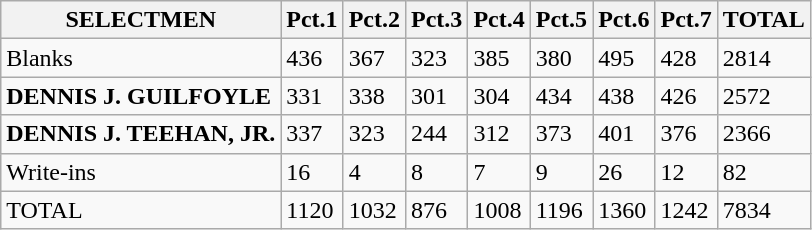<table class="wikitable">
<tr>
<th>SELECTMEN</th>
<th>Pct.1</th>
<th>Pct.2</th>
<th>Pct.3</th>
<th>Pct.4</th>
<th>Pct.5</th>
<th>Pct.6</th>
<th>Pct.7</th>
<th>TOTAL</th>
</tr>
<tr>
<td>Blanks</td>
<td>436</td>
<td>367</td>
<td>323</td>
<td>385</td>
<td>380</td>
<td>495</td>
<td>428</td>
<td>2814</td>
</tr>
<tr>
<td><strong>DENNIS J. GUILFOYLE</strong></td>
<td>331</td>
<td>338</td>
<td>301</td>
<td>304</td>
<td>434</td>
<td>438</td>
<td>426</td>
<td>2572</td>
</tr>
<tr>
<td><strong>DENNIS J. TEEHAN, JR.</strong></td>
<td>337</td>
<td>323</td>
<td>244</td>
<td>312</td>
<td>373</td>
<td>401</td>
<td>376</td>
<td>2366</td>
</tr>
<tr>
<td>Write-ins</td>
<td>16</td>
<td>4</td>
<td>8</td>
<td>7</td>
<td>9</td>
<td>26</td>
<td>12</td>
<td>82</td>
</tr>
<tr>
<td>TOTAL</td>
<td>1120</td>
<td>1032</td>
<td>876</td>
<td>1008</td>
<td>1196</td>
<td>1360</td>
<td>1242</td>
<td>7834</td>
</tr>
</table>
